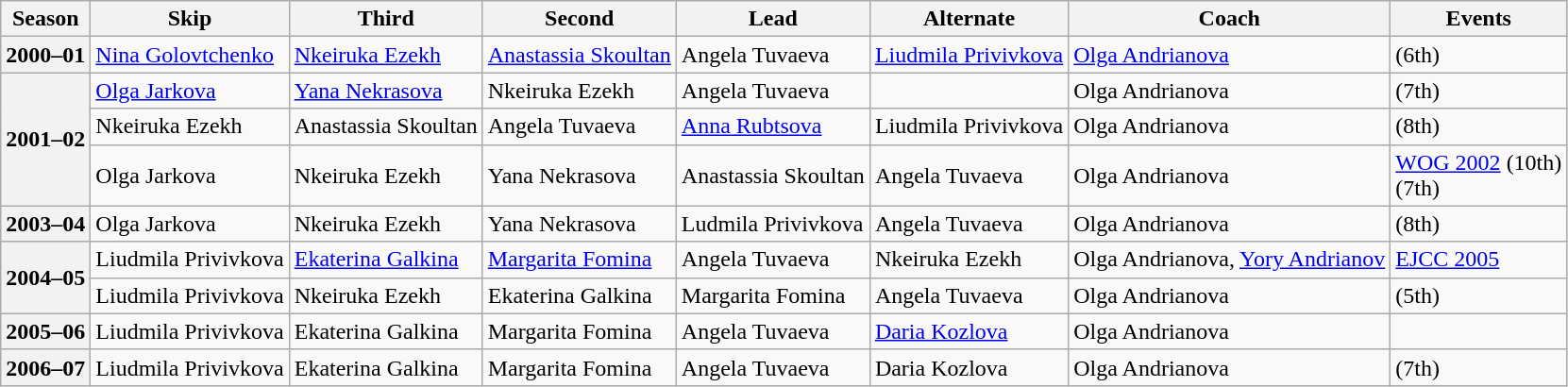<table class="wikitable">
<tr>
<th scope="col">Season</th>
<th scope="col">Skip</th>
<th scope="col">Third</th>
<th scope="col">Second</th>
<th scope="col">Lead</th>
<th scope="col">Alternate</th>
<th scope="col">Coach</th>
<th scope="col">Events</th>
</tr>
<tr>
<th scope="row">2000–01</th>
<td><a href='#'>Nina Golovtchenko</a></td>
<td><a href='#'>Nkeiruka Ezekh</a></td>
<td><a href='#'>Anastassia Skoultan</a></td>
<td>Angela Tuvaeva</td>
<td><a href='#'>Liudmila Privivkova</a></td>
<td><a href='#'>Olga Andrianova</a></td>
<td> (6th)</td>
</tr>
<tr>
<th scope="row" rowspan=3>2001–02</th>
<td><a href='#'>Olga Jarkova</a></td>
<td><a href='#'>Yana Nekrasova</a></td>
<td>Nkeiruka Ezekh</td>
<td>Angela Tuvaeva</td>
<td></td>
<td>Olga Andrianova</td>
<td> (7th)</td>
</tr>
<tr>
<td>Nkeiruka Ezekh</td>
<td>Anastassia Skoultan</td>
<td>Angela Tuvaeva</td>
<td><a href='#'>Anna Rubtsova</a></td>
<td>Liudmila Privivkova</td>
<td>Olga Andrianova</td>
<td> (8th)</td>
</tr>
<tr>
<td>Olga Jarkova</td>
<td>Nkeiruka Ezekh</td>
<td>Yana Nekrasova</td>
<td>Anastassia Skoultan</td>
<td>Angela Tuvaeva</td>
<td>Olga Andrianova</td>
<td><a href='#'>WOG 2002</a> (10th)<br> (7th)</td>
</tr>
<tr>
<th scope="row">2003–04</th>
<td>Olga Jarkova</td>
<td>Nkeiruka Ezekh</td>
<td>Yana Nekrasova</td>
<td>Ludmila Privivkova</td>
<td>Angela Tuvaeva</td>
<td>Olga Andrianova</td>
<td> (8th)</td>
</tr>
<tr>
<th scope="row" rowspan=2>2004–05</th>
<td>Liudmila Privivkova</td>
<td><a href='#'>Ekaterina Galkina</a></td>
<td><a href='#'>Margarita Fomina</a></td>
<td>Angela Tuvaeva</td>
<td>Nkeiruka Ezekh</td>
<td>Olga Andrianova, <a href='#'>Yory Andrianov</a></td>
<td><a href='#'>EJCC 2005</a> </td>
</tr>
<tr>
<td>Liudmila Privivkova</td>
<td>Nkeiruka Ezekh</td>
<td>Ekaterina Galkina</td>
<td>Margarita Fomina</td>
<td>Angela Tuvaeva</td>
<td>Olga Andrianova</td>
<td> (5th)</td>
</tr>
<tr>
<th scope="row">2005–06</th>
<td>Liudmila Privivkova</td>
<td>Ekaterina Galkina</td>
<td>Margarita Fomina</td>
<td>Angela Tuvaeva</td>
<td><a href='#'>Daria Kozlova</a></td>
<td>Olga Andrianova</td>
<td> </td>
</tr>
<tr>
<th scope="row">2006–07</th>
<td>Liudmila Privivkova</td>
<td>Ekaterina Galkina</td>
<td>Margarita Fomina</td>
<td>Angela Tuvaeva</td>
<td>Daria Kozlova</td>
<td>Olga Andrianova</td>
<td> (7th)</td>
</tr>
</table>
